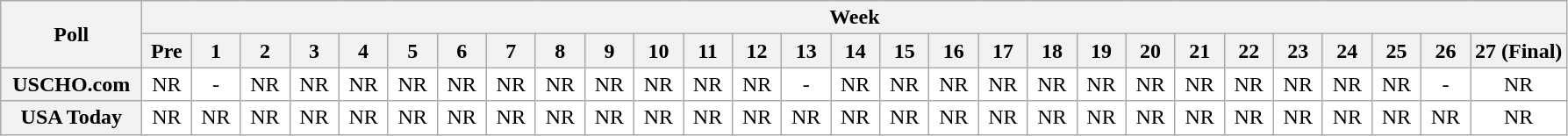<table class="wikitable" style="white-space:nowrap;">
<tr>
<th scope="col" width="100" rowspan="2">Poll</th>
<th colspan="28">Week</th>
</tr>
<tr>
<th scope="col" width="30">Pre</th>
<th scope="col" width="30">1</th>
<th scope="col" width="30">2</th>
<th scope="col" width="30">3</th>
<th scope="col" width="30">4</th>
<th scope="col" width="30">5</th>
<th scope="col" width="30">6</th>
<th scope="col" width="30">7</th>
<th scope="col" width="30">8</th>
<th scope="col" width="30">9</th>
<th scope="col" width="30">10</th>
<th scope="col" width="30">11</th>
<th scope="col" width="30">12</th>
<th scope="col" width="30">13</th>
<th scope="col" width="30">14</th>
<th scope="col" width="30">15</th>
<th scope="col" width="30">16</th>
<th scope="col" width="30">17</th>
<th scope="col" width="30">18</th>
<th scope="col" width="30">19</th>
<th scope="col" width="30">20</th>
<th scope="col" width="30">21</th>
<th scope="col" width="30">22</th>
<th scope="col" width="30">23</th>
<th scope="col" width="30">24</th>
<th scope="col" width="30">25</th>
<th scope="col" width="30">26</th>
<th scope="col" width="30">27 (Final)</th>
</tr>
<tr style="text-align:center;">
<th>USCHO.com</th>
<td bgcolor=FFFFFF>NR</td>
<td bgcolor=FFFFFF>-</td>
<td bgcolor=FFFFFF>NR</td>
<td bgcolor=FFFFFF>NR</td>
<td bgcolor=FFFFFF>NR</td>
<td bgcolor=FFFFFF>NR</td>
<td bgcolor=FFFFFF>NR</td>
<td bgcolor=FFFFFF>NR</td>
<td bgcolor=FFFFFF>NR</td>
<td bgcolor=FFFFFF>NR</td>
<td bgcolor=FFFFFF>NR</td>
<td bgcolor=FFFFFF>NR</td>
<td bgcolor=FFFFFF>NR</td>
<td bgcolor=FFFFFF>-</td>
<td bgcolor=FFFFFF>NR</td>
<td bgcolor=FFFFFF>NR</td>
<td bgcolor=FFFFFF>NR</td>
<td bgcolor=FFFFFF>NR</td>
<td bgcolor=FFFFFF>NR</td>
<td bgcolor=FFFFFF>NR</td>
<td bgcolor=FFFFFF>NR</td>
<td bgcolor=FFFFFF>NR</td>
<td bgcolor=FFFFFF>NR</td>
<td bgcolor=FFFFFF>NR</td>
<td bgcolor=FFFFFF>NR</td>
<td bgcolor=FFFFFF>NR</td>
<td bgcolor=FFFFFF>-</td>
<td bgcolor=FFFFFF>NR</td>
</tr>
<tr style="text-align:center;">
<th>USA Today</th>
<td bgcolor=FFFFFF>NR</td>
<td bgcolor=FFFFFF>NR</td>
<td bgcolor=FFFFFF>NR</td>
<td bgcolor=FFFFFF>NR</td>
<td bgcolor=FFFFFF>NR</td>
<td bgcolor=FFFFFF>NR</td>
<td bgcolor=FFFFFF>NR</td>
<td bgcolor=FFFFFF>NR</td>
<td bgcolor=FFFFFF>NR</td>
<td bgcolor=FFFFFF>NR</td>
<td bgcolor=FFFFFF>NR</td>
<td bgcolor=FFFFFF>NR</td>
<td bgcolor=FFFFFF>NR</td>
<td bgcolor=FFFFFF>NR</td>
<td bgcolor=FFFFFF>NR</td>
<td bgcolor=FFFFFF>NR</td>
<td bgcolor=FFFFFF>NR</td>
<td bgcolor=FFFFFF>NR</td>
<td bgcolor=FFFFFF>NR</td>
<td bgcolor=FFFFFF>NR</td>
<td bgcolor=FFFFFF>NR</td>
<td bgcolor=FFFFFF>NR</td>
<td bgcolor=FFFFFF>NR</td>
<td bgcolor=FFFFFF>NR</td>
<td bgcolor=FFFFFF>NR</td>
<td bgcolor=FFFFFF>NR</td>
<td bgcolor=FFFFFF>NR</td>
<td bgcolor=FFFFFF>NR</td>
</tr>
</table>
